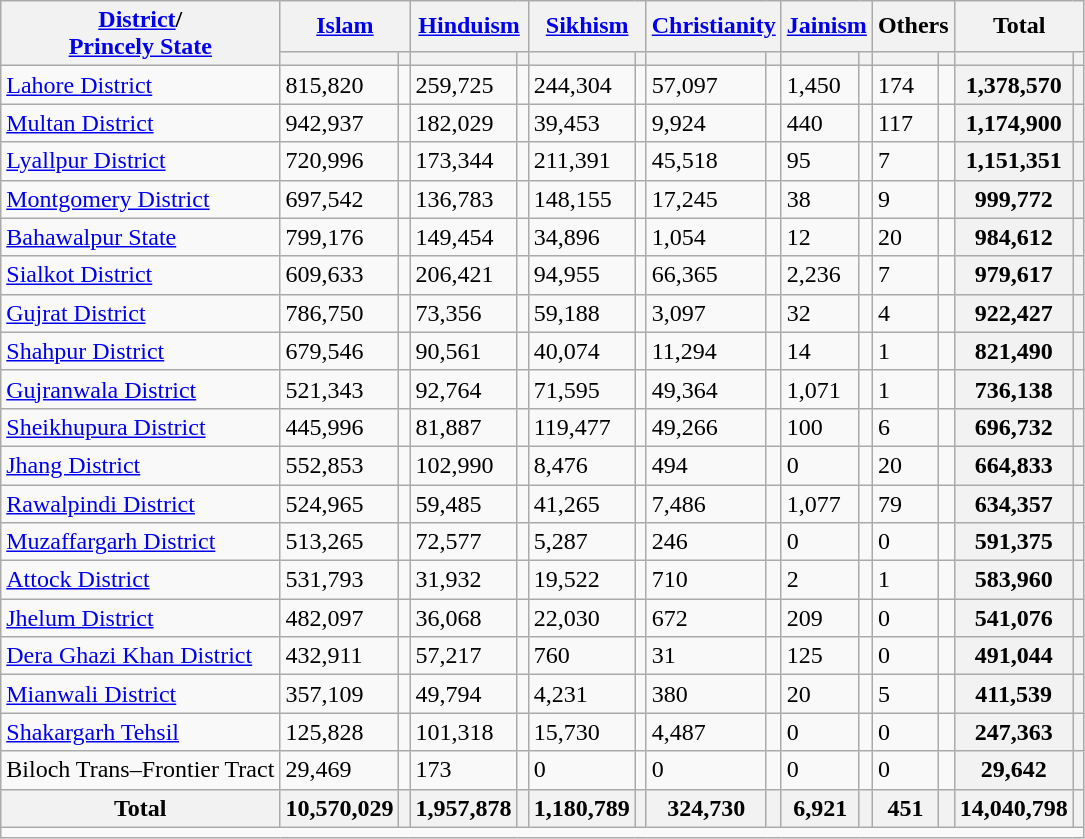<table class="wikitable sortable">
<tr>
<th rowspan="2"><a href='#'>District</a>/<br><a href='#'>Princely State</a></th>
<th colspan="2"><a href='#'>Islam</a> </th>
<th colspan="2"><a href='#'>Hinduism</a> </th>
<th colspan="2"><a href='#'>Sikhism</a> </th>
<th colspan="2"><a href='#'>Christianity</a> </th>
<th colspan="2"><a href='#'>Jainism</a> </th>
<th colspan="2">Others</th>
<th colspan="2">Total</th>
</tr>
<tr>
<th><a href='#'></a></th>
<th></th>
<th></th>
<th></th>
<th></th>
<th></th>
<th></th>
<th></th>
<th></th>
<th></th>
<th></th>
<th></th>
<th></th>
<th></th>
</tr>
<tr>
<td><a href='#'>Lahore District</a></td>
<td>815,820</td>
<td></td>
<td>259,725</td>
<td></td>
<td>244,304</td>
<td></td>
<td>57,097</td>
<td></td>
<td>1,450</td>
<td></td>
<td>174</td>
<td></td>
<th>1,378,570</th>
<th></th>
</tr>
<tr>
<td><a href='#'>Multan District</a></td>
<td>942,937</td>
<td></td>
<td>182,029</td>
<td></td>
<td>39,453</td>
<td></td>
<td>9,924</td>
<td></td>
<td>440</td>
<td></td>
<td>117</td>
<td></td>
<th>1,174,900</th>
<th></th>
</tr>
<tr>
<td><a href='#'>Lyallpur District</a></td>
<td>720,996</td>
<td></td>
<td>173,344</td>
<td></td>
<td>211,391</td>
<td></td>
<td>45,518</td>
<td></td>
<td>95</td>
<td></td>
<td>7</td>
<td></td>
<th>1,151,351</th>
<th></th>
</tr>
<tr>
<td><a href='#'>Montgomery District</a></td>
<td>697,542</td>
<td></td>
<td>136,783</td>
<td></td>
<td>148,155</td>
<td></td>
<td>17,245</td>
<td></td>
<td>38</td>
<td></td>
<td>9</td>
<td></td>
<th>999,772</th>
<th></th>
</tr>
<tr>
<td><a href='#'>Bahawalpur State</a></td>
<td>799,176</td>
<td></td>
<td>149,454</td>
<td></td>
<td>34,896</td>
<td></td>
<td>1,054</td>
<td></td>
<td>12</td>
<td></td>
<td>20</td>
<td></td>
<th>984,612</th>
<th></th>
</tr>
<tr>
<td><a href='#'>Sialkot District</a></td>
<td>609,633</td>
<td></td>
<td>206,421</td>
<td></td>
<td>94,955</td>
<td></td>
<td>66,365</td>
<td></td>
<td>2,236</td>
<td></td>
<td>7</td>
<td></td>
<th>979,617</th>
<th></th>
</tr>
<tr>
<td><a href='#'>Gujrat District</a></td>
<td>786,750</td>
<td></td>
<td>73,356</td>
<td></td>
<td>59,188</td>
<td></td>
<td>3,097</td>
<td></td>
<td>32</td>
<td></td>
<td>4</td>
<td></td>
<th>922,427</th>
<th></th>
</tr>
<tr>
<td><a href='#'>Shahpur District</a></td>
<td>679,546</td>
<td></td>
<td>90,561</td>
<td></td>
<td>40,074</td>
<td></td>
<td>11,294</td>
<td></td>
<td>14</td>
<td></td>
<td>1</td>
<td></td>
<th>821,490</th>
<th></th>
</tr>
<tr>
<td><a href='#'>Gujranwala District</a></td>
<td>521,343</td>
<td></td>
<td>92,764</td>
<td></td>
<td>71,595</td>
<td></td>
<td>49,364</td>
<td></td>
<td>1,071</td>
<td></td>
<td>1</td>
<td></td>
<th>736,138</th>
<th></th>
</tr>
<tr>
<td><a href='#'>Sheikhupura District</a></td>
<td>445,996</td>
<td></td>
<td>81,887</td>
<td></td>
<td>119,477</td>
<td></td>
<td>49,266</td>
<td></td>
<td>100</td>
<td></td>
<td>6</td>
<td></td>
<th>696,732</th>
<th></th>
</tr>
<tr>
<td><a href='#'>Jhang District</a></td>
<td>552,853</td>
<td></td>
<td>102,990</td>
<td></td>
<td>8,476</td>
<td></td>
<td>494</td>
<td></td>
<td>0</td>
<td></td>
<td>20</td>
<td></td>
<th>664,833</th>
<th></th>
</tr>
<tr>
<td><a href='#'>Rawalpindi District</a></td>
<td>524,965</td>
<td></td>
<td>59,485</td>
<td></td>
<td>41,265</td>
<td></td>
<td>7,486</td>
<td></td>
<td>1,077</td>
<td></td>
<td>79</td>
<td></td>
<th>634,357</th>
<th></th>
</tr>
<tr>
<td><a href='#'>Muzaffargarh District</a></td>
<td>513,265</td>
<td></td>
<td>72,577</td>
<td></td>
<td>5,287</td>
<td></td>
<td>246</td>
<td></td>
<td>0</td>
<td></td>
<td>0</td>
<td></td>
<th>591,375</th>
<th></th>
</tr>
<tr>
<td><a href='#'>Attock District</a></td>
<td>531,793</td>
<td></td>
<td>31,932</td>
<td></td>
<td>19,522</td>
<td></td>
<td>710</td>
<td></td>
<td>2</td>
<td></td>
<td>1</td>
<td></td>
<th>583,960</th>
<th></th>
</tr>
<tr>
<td><a href='#'>Jhelum District</a></td>
<td>482,097</td>
<td></td>
<td>36,068</td>
<td></td>
<td>22,030</td>
<td></td>
<td>672</td>
<td></td>
<td>209</td>
<td></td>
<td>0</td>
<td></td>
<th>541,076</th>
<th></th>
</tr>
<tr>
<td><a href='#'>Dera Ghazi Khan District</a></td>
<td>432,911</td>
<td></td>
<td>57,217</td>
<td></td>
<td>760</td>
<td></td>
<td>31</td>
<td></td>
<td>125</td>
<td></td>
<td>0</td>
<td></td>
<th>491,044</th>
<th></th>
</tr>
<tr>
<td><a href='#'>Mianwali District</a></td>
<td>357,109</td>
<td></td>
<td>49,794</td>
<td></td>
<td>4,231</td>
<td></td>
<td>380</td>
<td></td>
<td>20</td>
<td></td>
<td>5</td>
<td></td>
<th>411,539</th>
<th></th>
</tr>
<tr>
<td><a href='#'>Shakargarh Tehsil</a></td>
<td>125,828</td>
<td></td>
<td>101,318</td>
<td></td>
<td>15,730</td>
<td></td>
<td>4,487</td>
<td></td>
<td>0</td>
<td></td>
<td>0</td>
<td></td>
<th>247,363</th>
<th></th>
</tr>
<tr>
<td>Biloch Trans–Frontier Tract</td>
<td>29,469</td>
<td></td>
<td>173</td>
<td></td>
<td>0</td>
<td></td>
<td>0</td>
<td></td>
<td>0</td>
<td></td>
<td>0</td>
<td></td>
<th>29,642</th>
<th></th>
</tr>
<tr>
<th>Total</th>
<th>10,570,029</th>
<th></th>
<th>1,957,878</th>
<th></th>
<th>1,180,789</th>
<th></th>
<th>324,730</th>
<th></th>
<th>6,921</th>
<th></th>
<th>451</th>
<th></th>
<th>14,040,798</th>
<th></th>
</tr>
<tr class="sortbottom">
<td colspan="15"></td>
</tr>
</table>
